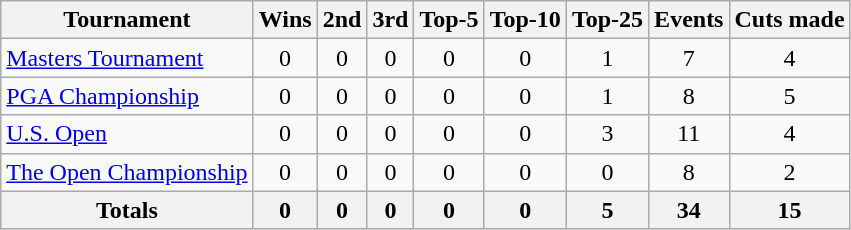<table class=wikitable style="text-align:center">
<tr>
<th>Tournament</th>
<th>Wins</th>
<th>2nd</th>
<th>3rd</th>
<th>Top-5</th>
<th>Top-10</th>
<th>Top-25</th>
<th>Events</th>
<th>Cuts made</th>
</tr>
<tr>
<td align=left><a href='#'>Masters Tournament</a></td>
<td>0</td>
<td>0</td>
<td>0</td>
<td>0</td>
<td>0</td>
<td>1</td>
<td>7</td>
<td>4</td>
</tr>
<tr>
<td align=left><a href='#'>PGA Championship</a></td>
<td>0</td>
<td>0</td>
<td>0</td>
<td>0</td>
<td>0</td>
<td>1</td>
<td>8</td>
<td>5</td>
</tr>
<tr>
<td align=left><a href='#'>U.S. Open</a></td>
<td>0</td>
<td>0</td>
<td>0</td>
<td>0</td>
<td>0</td>
<td>3</td>
<td>11</td>
<td>4</td>
</tr>
<tr>
<td align=left><a href='#'>The Open Championship</a></td>
<td>0</td>
<td>0</td>
<td>0</td>
<td>0</td>
<td>0</td>
<td>0</td>
<td>8</td>
<td>2</td>
</tr>
<tr>
<th>Totals</th>
<th>0</th>
<th>0</th>
<th>0</th>
<th>0</th>
<th>0</th>
<th>5</th>
<th>34</th>
<th>15</th>
</tr>
</table>
